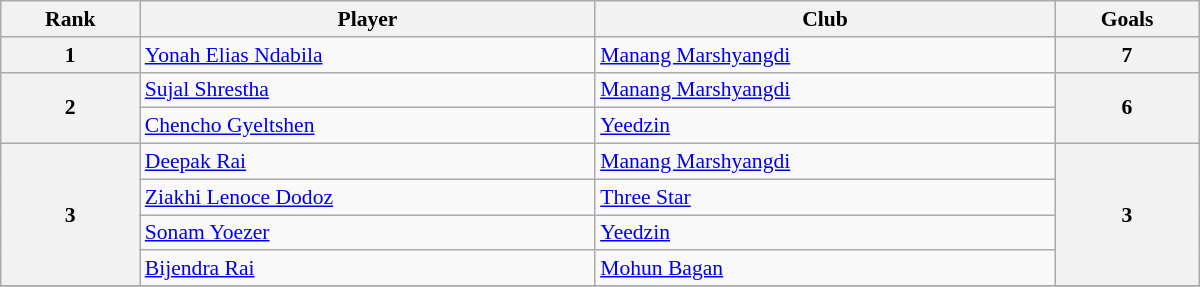<table class="wikitable" style="text-align:center; font-size:90%;" width=800>
<tr>
<th>Rank</th>
<th>Player</th>
<th>Club</th>
<th>Goals</th>
</tr>
<tr>
<th rowspan=1>1</th>
<td align="left"> <a href='#'>Yonah Elias Ndabila</a></td>
<td align="left"> <a href='#'>Manang Marshyangdi</a></td>
<th rowspan=1>7</th>
</tr>
<tr>
<th rowspan=2>2</th>
<td align="left"> <a href='#'>Sujal Shrestha</a></td>
<td align="left"> <a href='#'>Manang Marshyangdi</a></td>
<th rowspan=2>6</th>
</tr>
<tr>
<td align="left"> <a href='#'>Chencho Gyeltshen</a></td>
<td align="left"> <a href='#'>Yeedzin</a></td>
</tr>
<tr>
<th rowspan=4>3</th>
<td align="left"> <a href='#'>Deepak Rai</a></td>
<td align="left"> <a href='#'>Manang Marshyangdi</a></td>
<th rowspan=4>3</th>
</tr>
<tr>
<td align="left"> <a href='#'>Ziakhi Lenoce Dodoz</a></td>
<td align="left"> <a href='#'>Three Star</a></td>
</tr>
<tr>
<td align="left"> <a href='#'>Sonam Yoezer</a></td>
<td align="left"> <a href='#'>Yeedzin</a></td>
</tr>
<tr>
<td align="left"> <a href='#'>Bijendra Rai</a></td>
<td align="left"> <a href='#'>Mohun Bagan</a></td>
</tr>
<tr>
</tr>
</table>
